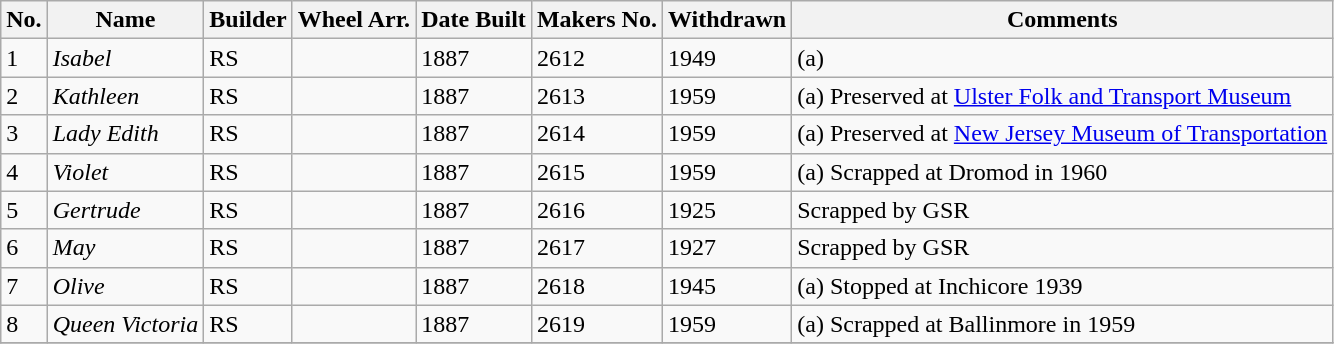<table class="wikitable sortable">
<tr>
<th>No.</th>
<th>Name</th>
<th>Builder</th>
<th>Wheel Arr.</th>
<th>Date Built</th>
<th>Makers No.</th>
<th>Withdrawn</th>
<th>Comments</th>
</tr>
<tr>
<td>1</td>
<td><em>Isabel</em></td>
<td>RS</td>
<td></td>
<td>1887</td>
<td>2612</td>
<td>1949</td>
<td>(a)</td>
</tr>
<tr>
<td>2</td>
<td><em>Kathleen</em></td>
<td>RS</td>
<td></td>
<td>1887</td>
<td>2613</td>
<td>1959</td>
<td>(a) Preserved at <a href='#'>Ulster Folk and Transport Museum</a></td>
</tr>
<tr>
<td>3</td>
<td><em>Lady Edith</em></td>
<td>RS</td>
<td></td>
<td>1887</td>
<td>2614</td>
<td>1959</td>
<td>(a) Preserved at <a href='#'>New Jersey Museum of Transportation</a></td>
</tr>
<tr>
<td>4</td>
<td><em>Violet</em></td>
<td>RS</td>
<td></td>
<td>1887</td>
<td>2615</td>
<td>1959</td>
<td>(a) Scrapped at Dromod in 1960</td>
</tr>
<tr>
<td>5</td>
<td><em>Gertrude</em></td>
<td>RS</td>
<td></td>
<td>1887</td>
<td>2616</td>
<td>1925</td>
<td>Scrapped by GSR</td>
</tr>
<tr>
<td>6</td>
<td><em>May</em></td>
<td>RS</td>
<td></td>
<td>1887</td>
<td>2617</td>
<td>1927</td>
<td>Scrapped by GSR</td>
</tr>
<tr>
<td>7</td>
<td><em>Olive</em></td>
<td>RS</td>
<td></td>
<td>1887</td>
<td>2618</td>
<td>1945</td>
<td>(a) Stopped at Inchicore 1939</td>
</tr>
<tr>
<td>8</td>
<td><em>Queen Victoria</em></td>
<td>RS</td>
<td></td>
<td>1887</td>
<td>2619</td>
<td>1959</td>
<td>(a) Scrapped at Ballinmore in 1959</td>
</tr>
<tr>
</tr>
</table>
